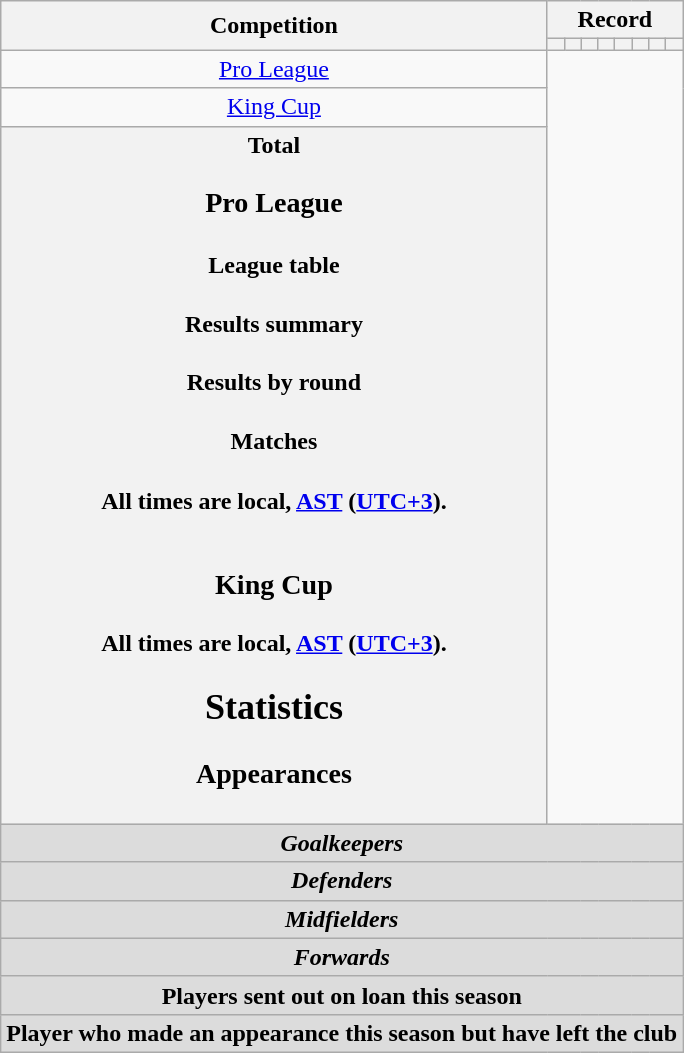<table class="wikitable" style="text-align: center">
<tr>
<th rowspan=2>Competition</th>
<th colspan=8>Record</th>
</tr>
<tr>
<th></th>
<th></th>
<th></th>
<th></th>
<th></th>
<th></th>
<th></th>
<th></th>
</tr>
<tr>
<td><a href='#'>Pro League</a><br></td>
</tr>
<tr>
<td><a href='#'>King Cup</a><br></td>
</tr>
<tr>
<th>Total<br>
<h3>Pro League</h3><h4>League table</h4><h4>Results summary</h4>
<h4>Results by round</h4><h4>Matches</h4>All times are local, <a href='#'>AST</a> (<a href='#'>UTC+3</a>).<br>


<br>




























<h3>King Cup</h3>
All times are local, <a href='#'>AST</a> (<a href='#'>UTC+3</a>).<br>
<h2>Statistics</h2><h3>Appearances</h3></th>
</tr>
<tr>
<th colspan=10 style=background:#dcdcdc; text-align:center><em>Goalkeepers</em><br>



</th>
</tr>
<tr>
<th colspan=10 style=background:#dcdcdc; text-align:center><em>Defenders</em><br>








</th>
</tr>
<tr>
<th colspan=10 style=background:#dcdcdc; text-align:center><em>Midfielders</em><br>













</th>
</tr>
<tr>
<th colspan=10 style=background:#dcdcdc; text-align:center><em>Forwards</em><br>



</th>
</tr>
<tr>
<th colspan=14 style=background:#dcdcdc; text-align:center>Players sent out on loan this season<br>
</th>
</tr>
<tr>
<th colspan=18 style=background:#dcdcdc; text-align:center>Player who made an appearance this season but have left the club<br>

</th>
</tr>
</table>
